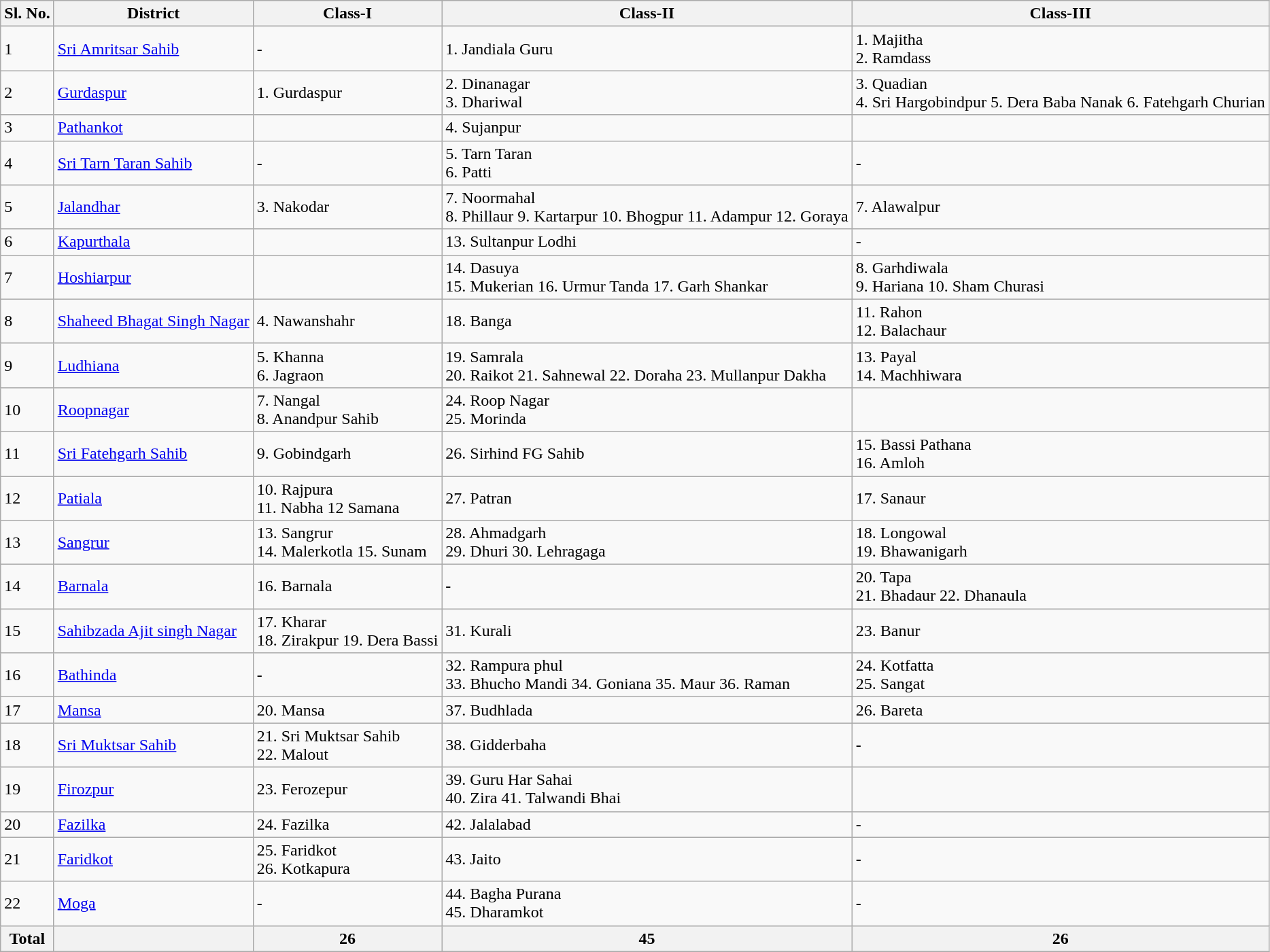<table class="wikitable">
<tr>
<th>Sl. No.</th>
<th>District</th>
<th>Class-I</th>
<th>Class-II</th>
<th>Class-III</th>
</tr>
<tr>
<td>1</td>
<td><a href='#'>Sri Amritsar Sahib</a></td>
<td>-</td>
<td>1. Jandiala Guru</td>
<td>1. Majitha<br>2. Ramdass</td>
</tr>
<tr>
<td>2</td>
<td><a href='#'>Gurdaspur</a></td>
<td>1. Gurdaspur</td>
<td>2. Dinanagar<br>3. Dhariwal</td>
<td>3. Quadian<br>4. Sri Hargobindpur
5. Dera Baba Nanak
6. Fatehgarh Churian</td>
</tr>
<tr>
<td>3</td>
<td><a href='#'>Pathankot</a></td>
<td></td>
<td>4. Sujanpur</td>
<td></td>
</tr>
<tr>
<td>4</td>
<td><a href='#'>Sri Tarn Taran Sahib</a></td>
<td>-</td>
<td>5. Tarn Taran<br>6. Patti</td>
<td>-</td>
</tr>
<tr>
<td>5</td>
<td><a href='#'>Jalandhar</a></td>
<td>3. Nakodar</td>
<td>7. Noormahal<br>8. Phillaur
9. Kartarpur
10. Bhogpur
11. Adampur
12. Goraya</td>
<td>7. Alawalpur</td>
</tr>
<tr>
<td>6</td>
<td><a href='#'>Kapurthala</a></td>
<td></td>
<td>13. Sultanpur Lodhi</td>
<td>-</td>
</tr>
<tr>
<td>7</td>
<td><a href='#'>Hoshiarpur</a></td>
<td></td>
<td>14. Dasuya<br>15. Mukerian
16. Urmur Tanda
17. Garh Shankar</td>
<td>8. Garhdiwala<br>9. Hariana
10. Sham Churasi</td>
</tr>
<tr>
<td>8</td>
<td><a href='#'>Shaheed Bhagat Singh Nagar</a></td>
<td>4. Nawanshahr</td>
<td>18. Banga</td>
<td>11. Rahon<br>12. Balachaur</td>
</tr>
<tr>
<td>9</td>
<td><a href='#'>Ludhiana</a></td>
<td>5. Khanna<br>6. Jagraon</td>
<td>19. Samrala<br>20. Raikot
21. Sahnewal
22. Doraha
23. Mullanpur Dakha</td>
<td>13. Payal<br>14. Machhiwara</td>
</tr>
<tr>
<td>10</td>
<td><a href='#'>Roopnagar</a></td>
<td>7. Nangal<br>8. Anandpur Sahib</td>
<td>24. Roop Nagar<br>25. Morinda</td>
<td></td>
</tr>
<tr>
<td>11</td>
<td><a href='#'>Sri Fatehgarh Sahib</a></td>
<td>9. Gobindgarh</td>
<td>26. Sirhind FG Sahib</td>
<td>15. Bassi Pathana<br>16. Amloh</td>
</tr>
<tr>
<td>12</td>
<td><a href='#'>Patiala</a></td>
<td>10. Rajpura<br>11. Nabha
12 Samana</td>
<td>27. Patran</td>
<td>17. Sanaur</td>
</tr>
<tr>
<td>13</td>
<td><a href='#'>Sangrur</a></td>
<td>13. Sangrur<br>14. Malerkotla
15. Sunam</td>
<td>28. Ahmadgarh<br>29. Dhuri
30. Lehragaga</td>
<td>18. Longowal<br>19. Bhawanigarh</td>
</tr>
<tr>
<td>14</td>
<td><a href='#'>Barnala</a></td>
<td>16. Barnala</td>
<td>-</td>
<td>20. Tapa<br>21. Bhadaur
22. Dhanaula</td>
</tr>
<tr>
<td>15</td>
<td><a href='#'>Sahibzada Ajit singh Nagar</a></td>
<td>17. Kharar<br>18. Zirakpur
19. Dera Bassi</td>
<td>31. Kurali</td>
<td>23. Banur</td>
</tr>
<tr>
<td>16</td>
<td><a href='#'>Bathinda</a></td>
<td>-</td>
<td>32. Rampura phul<br>33. Bhucho Mandi
34. Goniana
35. Maur
36. Raman</td>
<td>24. Kotfatta<br>25. Sangat</td>
</tr>
<tr>
<td>17</td>
<td><a href='#'>Mansa</a></td>
<td>20. Mansa</td>
<td>37. Budhlada</td>
<td>26. Bareta</td>
</tr>
<tr>
<td>18</td>
<td><a href='#'>Sri Muktsar Sahib</a></td>
<td>21. Sri Muktsar Sahib<br>22. Malout</td>
<td>38. Gidderbaha</td>
<td>-</td>
</tr>
<tr>
<td>19</td>
<td><a href='#'>Firozpur</a></td>
<td>23. Ferozepur</td>
<td>39. Guru Har Sahai<br>40. Zira
41. Talwandi Bhai</td>
<td></td>
</tr>
<tr>
<td>20</td>
<td><a href='#'>Fazilka</a></td>
<td>24. Fazilka</td>
<td>42. Jalalabad</td>
<td>-</td>
</tr>
<tr>
<td>21</td>
<td><a href='#'>Faridkot</a></td>
<td>25. Faridkot<br>26. Kotkapura</td>
<td>43. Jaito</td>
<td>-</td>
</tr>
<tr>
<td>22</td>
<td><a href='#'>Moga</a></td>
<td>-</td>
<td>44. Bagha Purana<br>45. Dharamkot</td>
<td>-</td>
</tr>
<tr>
<th>Total</th>
<th></th>
<th>26</th>
<th>45</th>
<th>26</th>
</tr>
</table>
